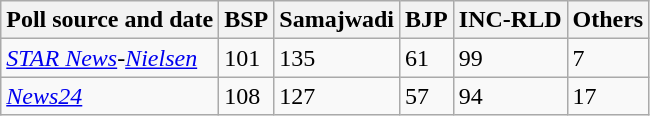<table class="wikitable">
<tr>
<th>Poll source and date</th>
<th>BSP</th>
<th>Samajwadi</th>
<th>BJP</th>
<th>INC-RLD</th>
<th>Others</th>
</tr>
<tr>
<td><em><a href='#'>STAR News</a></em>-<em><a href='#'>Nielsen</a></em></td>
<td>101</td>
<td>135</td>
<td>61</td>
<td>99</td>
<td>7</td>
</tr>
<tr>
<td><em><a href='#'>News24</a></em></td>
<td>108</td>
<td>127</td>
<td>57</td>
<td>94</td>
<td>17</td>
</tr>
</table>
